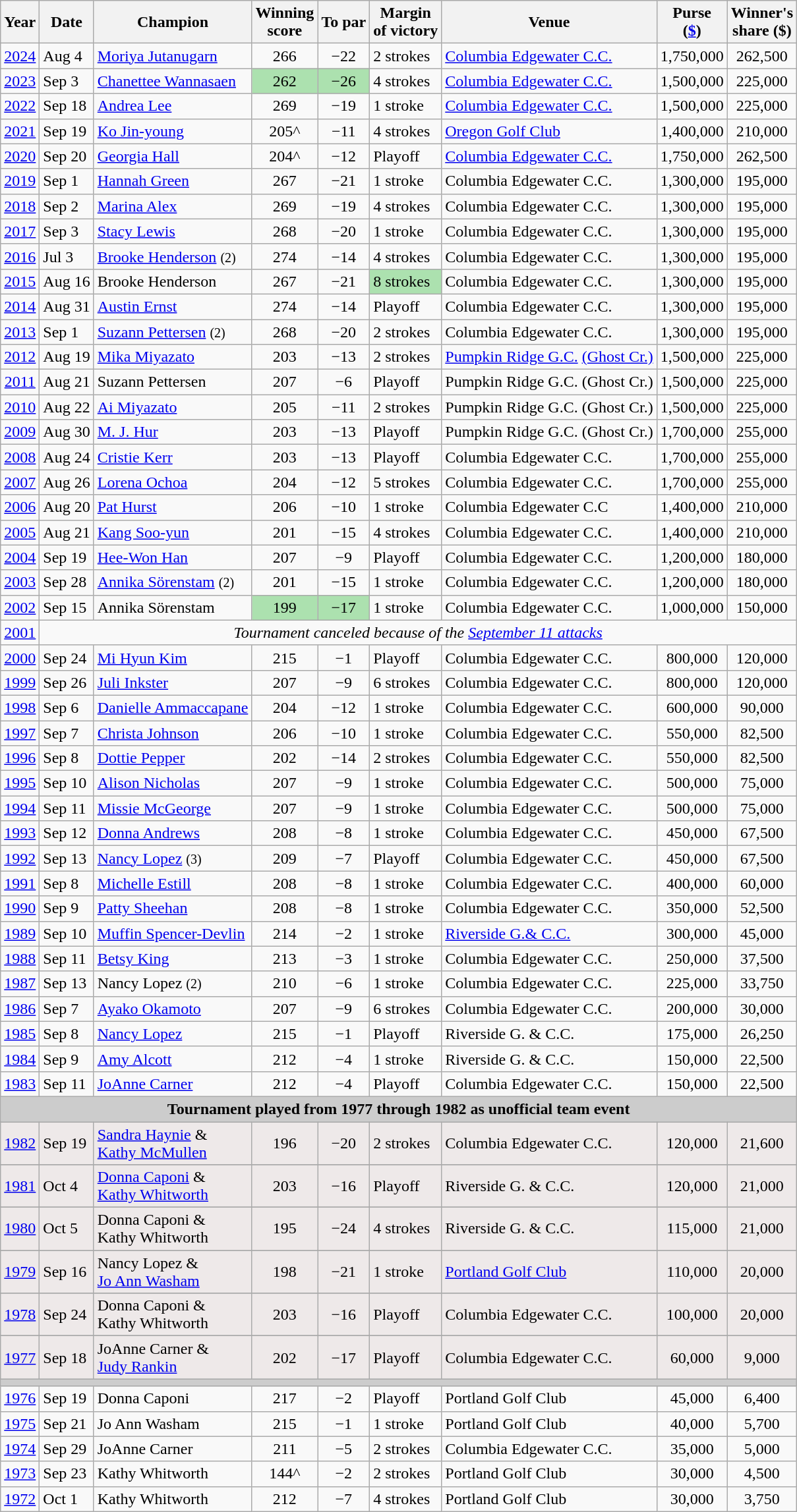<table class="wikitable">
<tr>
<th>Year</th>
<th>Date</th>
<th>Champion</th>
<th>Winning<br>score</th>
<th>To par</th>
<th>Margin<br>of victory</th>
<th>Venue</th>
<th>Purse<br>(<a href='#'>$</a>)</th>
<th>Winner's<br>share ($)</th>
</tr>
<tr>
<td align=center><a href='#'>2024</a></td>
<td>Aug 4</td>
<td> <a href='#'>Moriya Jutanugarn</a></td>
<td align=center>266</td>
<td align=center>−22</td>
<td>2 strokes</td>
<td><a href='#'>Columbia Edgewater C.C.</a></td>
<td align=center>1,750,000</td>
<td align=center>262,500</td>
</tr>
<tr>
<td align=center><a href='#'>2023</a></td>
<td>Sep 3</td>
<td> <a href='#'>Chanettee Wannasaen</a></td>
<td style="text-align: center; background: #ACE1AF">262</td>
<td style="text-align: center; background: #ACE1AF">−26</td>
<td>4 strokes</td>
<td><a href='#'>Columbia Edgewater C.C.</a></td>
<td align=center>1,500,000</td>
<td align=center>225,000</td>
</tr>
<tr>
<td align=center><a href='#'>2022</a></td>
<td>Sep 18</td>
<td> <a href='#'>Andrea Lee</a></td>
<td align=center>269</td>
<td align=center>−19</td>
<td>1 stroke</td>
<td><a href='#'>Columbia Edgewater C.C.</a></td>
<td align=center>1,500,000</td>
<td align=center>225,000</td>
</tr>
<tr>
<td align=center><a href='#'>2021</a></td>
<td>Sep 19</td>
<td> <a href='#'>Ko Jin-young</a></td>
<td align=center>205^</td>
<td align=center>−11</td>
<td>4 strokes</td>
<td><a href='#'>Oregon Golf Club</a></td>
<td align=center>1,400,000</td>
<td align=center>210,000</td>
</tr>
<tr>
<td align=center><a href='#'>2020</a></td>
<td>Sep 20</td>
<td> <a href='#'>Georgia Hall</a></td>
<td align=center>204^</td>
<td align=center>−12</td>
<td>Playoff</td>
<td><a href='#'>Columbia Edgewater C.C.</a></td>
<td align=center>1,750,000</td>
<td align=center>262,500</td>
</tr>
<tr>
<td align=center><a href='#'>2019</a></td>
<td>Sep 1</td>
<td> <a href='#'>Hannah Green</a></td>
<td align= center>267</td>
<td align=center>−21</td>
<td>1 stroke</td>
<td Columbia Edgewater Country Club>Columbia Edgewater C.C.</td>
<td align=center>1,300,000</td>
<td align=center>195,000</td>
</tr>
<tr>
<td align=center><a href='#'>2018</a></td>
<td>Sep 2</td>
<td> <a href='#'>Marina Alex</a></td>
<td align=center>269</td>
<td align=center>−19</td>
<td>4 strokes</td>
<td Columbia Edgewater Country Club>Columbia Edgewater C.C.</td>
<td align=center>1,300,000</td>
<td align=center>195,000</td>
</tr>
<tr>
<td align=center><a href='#'>2017</a></td>
<td>Sep 3</td>
<td> <a href='#'>Stacy Lewis</a></td>
<td align=center>268</td>
<td align=center>−20</td>
<td>1 stroke</td>
<td Columbia Edgewater Country Club>Columbia Edgewater C.C.</td>
<td align=center>1,300,000</td>
<td align=center>195,000</td>
</tr>
<tr>
<td align=center><a href='#'>2016</a></td>
<td>Jul 3</td>
<td> <a href='#'>Brooke Henderson</a> <small>(2)</small></td>
<td align=center>274</td>
<td align=center>−14</td>
<td>4 strokes</td>
<td>Columbia Edgewater C.C.</td>
<td align=center>1,300,000</td>
<td align=center>195,000</td>
</tr>
<tr>
<td align=center><a href='#'>2015</a></td>
<td>Aug 16</td>
<td> Brooke Henderson</td>
<td align=center>267</td>
<td align=center>−21</td>
<td style="background: #ACE1AF">8 strokes</td>
<td>Columbia Edgewater C.C.</td>
<td align=center>1,300,000</td>
<td align=center>195,000</td>
</tr>
<tr>
<td align=center><a href='#'>2014</a></td>
<td>Aug 31</td>
<td> <a href='#'>Austin Ernst</a></td>
<td align=center>274</td>
<td align=center>−14</td>
<td>Playoff</td>
<td>Columbia Edgewater C.C.</td>
<td align=center>1,300,000</td>
<td align=center>195,000</td>
</tr>
<tr>
<td align=center><a href='#'>2013</a></td>
<td>Sep 1</td>
<td> <a href='#'>Suzann Pettersen</a> <small>(2)</small></td>
<td align=center>268</td>
<td align=center>−20</td>
<td>2 strokes</td>
<td Columbia Edgewater Country Club>Columbia Edgewater C.C.</td>
<td align=center>1,300,000</td>
<td align=center>195,000</td>
</tr>
<tr>
<td align=center><a href='#'>2012</a></td>
<td>Aug 19</td>
<td> <a href='#'>Mika Miyazato</a></td>
<td align=center>203</td>
<td align=center>−13</td>
<td>2 strokes</td>
<td><a href='#'>Pumpkin Ridge G.C.</a> <a href='#'>(Ghost Cr.)</a></td>
<td align=center>1,500,000</td>
<td align=center>225,000</td>
</tr>
<tr>
<td align=center><a href='#'>2011</a></td>
<td>Aug 21</td>
<td> Suzann Pettersen</td>
<td align=center>207</td>
<td align=center>−6</td>
<td>Playoff</td>
<td>Pumpkin Ridge G.C. (Ghost Cr.)</td>
<td align=center>1,500,000</td>
<td align=center>225,000</td>
</tr>
<tr>
<td align=center><a href='#'>2010</a></td>
<td>Aug 22</td>
<td> <a href='#'>Ai Miyazato</a></td>
<td align=center>205</td>
<td align=center>−11</td>
<td>2 strokes</td>
<td>Pumpkin Ridge G.C. (Ghost Cr.)</td>
<td align=center>1,500,000</td>
<td align=center>225,000</td>
</tr>
<tr>
<td align=center><a href='#'>2009</a></td>
<td>Aug 30</td>
<td> <a href='#'>M. J. Hur</a></td>
<td align=center>203</td>
<td align=center>−13</td>
<td>Playoff</td>
<td>Pumpkin Ridge G.C. (Ghost Cr.)</td>
<td align=center>1,700,000</td>
<td align=center>255,000</td>
</tr>
<tr>
<td align=center><a href='#'>2008</a></td>
<td>Aug 24</td>
<td> <a href='#'>Cristie Kerr</a></td>
<td align=center>203</td>
<td align=center>−13</td>
<td>Playoff</td>
<td>Columbia Edgewater C.C.</td>
<td align=center>1,700,000</td>
<td align=center>255,000</td>
</tr>
<tr>
<td align=center><a href='#'>2007</a></td>
<td>Aug 26</td>
<td> <a href='#'>Lorena Ochoa</a></td>
<td align=center>204</td>
<td align=center>−12</td>
<td>5 strokes</td>
<td>Columbia Edgewater C.C.</td>
<td align=center>1,700,000</td>
<td align=center>255,000</td>
</tr>
<tr>
<td align=center><a href='#'>2006</a></td>
<td>Aug 20</td>
<td> <a href='#'>Pat Hurst</a></td>
<td align=center>206</td>
<td align=center>−10</td>
<td>1 stroke</td>
<td>Columbia Edgewater C.C</td>
<td align=center>1,400,000</td>
<td align=center>210,000</td>
</tr>
<tr>
<td align=center><a href='#'>2005</a></td>
<td>Aug 21</td>
<td> <a href='#'>Kang Soo-yun</a></td>
<td align=center>201</td>
<td align=center>−15</td>
<td>4 strokes</td>
<td>Columbia Edgewater C.C.</td>
<td align=center>1,400,000</td>
<td align=center>210,000</td>
</tr>
<tr>
<td align=center><a href='#'>2004</a></td>
<td>Sep 19</td>
<td> <a href='#'>Hee-Won Han</a></td>
<td align=center>207</td>
<td align=center>−9</td>
<td>Playoff</td>
<td>Columbia Edgewater C.C.</td>
<td align=center>1,200,000</td>
<td align=center>180,000</td>
</tr>
<tr>
<td align=center><a href='#'>2003</a></td>
<td>Sep 28</td>
<td> <a href='#'>Annika Sörenstam</a> <small>(2)</small></td>
<td align=center>201</td>
<td align=center>−15</td>
<td>1 stroke</td>
<td>Columbia Edgewater C.C.</td>
<td align=center>1,200,000</td>
<td align=center>180,000</td>
</tr>
<tr>
<td align=center><a href='#'>2002</a></td>
<td>Sep 15</td>
<td> Annika Sörenstam</td>
<td style="text-align: center; background: #ACE1AF">199</td>
<td style="text-align: center; background: #ACE1AF">−17</td>
<td>1 stroke</td>
<td>Columbia Edgewater C.C.</td>
<td align=center>1,000,000</td>
<td align=center>150,000</td>
</tr>
<tr>
<td align=center><a href='#'>2001</a></td>
<td colspan=8 align=center><em>Tournament canceled because of the <a href='#'>September 11 attacks</a></em> </td>
</tr>
<tr>
<td align=center><a href='#'>2000</a></td>
<td>Sep 24</td>
<td> <a href='#'>Mi Hyun Kim</a></td>
<td align=center>215</td>
<td align=center>−1</td>
<td>Playoff</td>
<td>Columbia Edgewater C.C.</td>
<td align=center>800,000</td>
<td align=center>120,000</td>
</tr>
<tr>
<td align=center><a href='#'>1999</a></td>
<td>Sep 26</td>
<td> <a href='#'>Juli Inkster</a></td>
<td align=center>207</td>
<td align=center>−9</td>
<td>6 strokes</td>
<td>Columbia Edgewater C.C.</td>
<td align=center>800,000</td>
<td align=center>120,000</td>
</tr>
<tr>
<td align=center><a href='#'>1998</a></td>
<td>Sep 6</td>
<td> <a href='#'>Danielle Ammaccapane</a></td>
<td align=center>204</td>
<td align=center>−12</td>
<td>1 stroke</td>
<td>Columbia Edgewater C.C.</td>
<td align=center>600,000</td>
<td align=center>90,000</td>
</tr>
<tr>
<td align=center><a href='#'>1997</a></td>
<td>Sep 7</td>
<td> <a href='#'>Christa Johnson</a></td>
<td align=center>206</td>
<td align=center>−10</td>
<td>1 stroke</td>
<td>Columbia Edgewater C.C.</td>
<td align=center>550,000</td>
<td align=center>82,500</td>
</tr>
<tr>
<td align=center><a href='#'>1996</a></td>
<td>Sep 8</td>
<td> <a href='#'>Dottie Pepper</a></td>
<td align=center>202</td>
<td align=center>−14</td>
<td>2 strokes</td>
<td>Columbia Edgewater C.C.</td>
<td align=center>550,000</td>
<td align=center>82,500</td>
</tr>
<tr>
<td align=center><a href='#'>1995</a></td>
<td>Sep 10</td>
<td> <a href='#'>Alison Nicholas</a></td>
<td align=center>207</td>
<td align=center>−9</td>
<td>1 stroke</td>
<td>Columbia Edgewater C.C.</td>
<td align=center>500,000</td>
<td align=center>75,000</td>
</tr>
<tr>
<td align=center><a href='#'>1994</a></td>
<td>Sep 11</td>
<td> <a href='#'>Missie McGeorge</a></td>
<td align=center>207</td>
<td align=center>−9</td>
<td>1 stroke</td>
<td>Columbia Edgewater C.C.</td>
<td align=center>500,000</td>
<td align=center>75,000</td>
</tr>
<tr>
<td align=center><a href='#'>1993</a></td>
<td>Sep 12</td>
<td> <a href='#'>Donna Andrews</a></td>
<td align=center>208</td>
<td align=center>−8</td>
<td>1 stroke</td>
<td>Columbia Edgewater C.C.</td>
<td align=center>450,000</td>
<td align=center>67,500</td>
</tr>
<tr>
<td align=center><a href='#'>1992</a></td>
<td>Sep 13</td>
<td> <a href='#'>Nancy Lopez</a> <small>(3)</small></td>
<td align=center>209</td>
<td align=center>−7</td>
<td>Playoff</td>
<td>Columbia Edgewater C.C.</td>
<td align=center>450,000</td>
<td align=center>67,500</td>
</tr>
<tr>
<td align=center><a href='#'>1991</a></td>
<td>Sep 8</td>
<td> <a href='#'>Michelle Estill</a></td>
<td align=center>208</td>
<td align=center>−8</td>
<td>1 stroke</td>
<td>Columbia Edgewater C.C.</td>
<td align=center>400,000</td>
<td align=center>60,000</td>
</tr>
<tr>
<td align=center><a href='#'>1990</a></td>
<td>Sep 9</td>
<td>  <a href='#'>Patty Sheehan</a></td>
<td align=center>208</td>
<td align=center>−8</td>
<td>1 stroke</td>
<td>Columbia Edgewater C.C.</td>
<td align=center>350,000</td>
<td align=center>52,500</td>
</tr>
<tr>
<td align=center><a href='#'>1989</a></td>
<td>Sep 10</td>
<td>  <a href='#'>Muffin Spencer-Devlin</a></td>
<td align=center>214</td>
<td align=center>−2</td>
<td>1 stroke</td>
<td><a href='#'>Riverside G.& C.C.</a></td>
<td align=center>300,000</td>
<td align=center>45,000</td>
</tr>
<tr>
<td align=center><a href='#'>1988</a></td>
<td>Sep 11</td>
<td> <a href='#'>Betsy King</a></td>
<td align=center>213</td>
<td align=center>−3</td>
<td>1 stroke</td>
<td>Columbia Edgewater C.C.</td>
<td align=center>250,000</td>
<td align=center>37,500</td>
</tr>
<tr>
<td align=center><a href='#'>1987</a></td>
<td>Sep 13</td>
<td> Nancy Lopez <small>(2)</small></td>
<td align=center>210</td>
<td align=center>−6</td>
<td>1 stroke</td>
<td>Columbia Edgewater C.C.</td>
<td align=center>225,000</td>
<td align=center>33,750</td>
</tr>
<tr>
<td align=center><a href='#'>1986</a></td>
<td>Sep 7</td>
<td>  <a href='#'>Ayako Okamoto</a></td>
<td align=center>207</td>
<td align=center>−9</td>
<td>6 strokes</td>
<td>Columbia Edgewater C.C.</td>
<td align=center>200,000</td>
<td align=center>30,000</td>
</tr>
<tr>
<td align=center><a href='#'>1985</a></td>
<td>Sep 8</td>
<td>  <a href='#'>Nancy Lopez</a></td>
<td align="center">215</td>
<td align=center>−1</td>
<td>Playoff</td>
<td>Riverside G. & C.C.</td>
<td align=center>175,000</td>
<td align=center>26,250</td>
</tr>
<tr>
<td align=center><a href='#'>1984</a></td>
<td>Sep 9</td>
<td>  <a href='#'>Amy Alcott</a></td>
<td align=center>212</td>
<td align=center>−4</td>
<td>1 stroke</td>
<td>Riverside G. & C.C.</td>
<td align=center>150,000</td>
<td align=center>22,500</td>
</tr>
<tr>
<td align=center><a href='#'>1983</a></td>
<td>Sep 11</td>
<td> <a href='#'>JoAnne Carner</a></td>
<td align=center>212</td>
<td align=center>−4</td>
<td>Playoff</td>
<td>Columbia Edgewater C.C.</td>
<td align=center>150,000</td>
<td align=center>22,500</td>
</tr>
<tr>
<td colspan=9 style="background: #cccccc; text-align: center;"><strong>Tournament played from 1977 through 1982 as unofficial team event</strong></td>
</tr>
<tr>
</tr>
<tr style="background: #eee9e9">
<td><a href='#'>1982</a></td>
<td>Sep 19</td>
<td> <a href='#'>Sandra Haynie</a> &<br> <a href='#'>Kathy McMullen</a></td>
<td align=center>196</td>
<td align=center>−20</td>
<td>2 strokes</td>
<td>Columbia Edgewater C.C.</td>
<td align=center>120,000</td>
<td align=center>21,600</td>
</tr>
<tr>
</tr>
<tr style="background: #eee9e9">
<td><a href='#'>1981</a></td>
<td>Oct 4</td>
<td> <a href='#'>Donna Caponi</a> &<br>  <a href='#'>Kathy Whitworth</a></td>
<td align=center>203</td>
<td align=center>−16</td>
<td>Playoff</td>
<td>Riverside G. & C.C.</td>
<td align=center>120,000</td>
<td align=center>21,000</td>
</tr>
<tr>
</tr>
<tr style="background: #eee9e9">
<td><a href='#'>1980</a></td>
<td>Oct 5</td>
<td> Donna Caponi &<br> Kathy Whitworth</td>
<td align=center>195</td>
<td align=center>−24</td>
<td>4 strokes</td>
<td>Riverside G. & C.C.</td>
<td align=center>115,000</td>
<td align=center>21,000</td>
</tr>
<tr>
</tr>
<tr style="background: #eee9e9">
<td><a href='#'>1979</a></td>
<td>Sep 16</td>
<td> Nancy Lopez &<br>  <a href='#'>Jo Ann Washam</a></td>
<td align=center>198</td>
<td align=center>−21</td>
<td>1 stroke</td>
<td><a href='#'>Portland Golf Club</a></td>
<td align=center>110,000</td>
<td align=center>20,000</td>
</tr>
<tr>
</tr>
<tr style="background: #eee9e9">
<td><a href='#'>1978</a></td>
<td>Sep 24</td>
<td> Donna Caponi &<br>  Kathy Whitworth</td>
<td align=center>203</td>
<td align=center>−16</td>
<td>Playoff</td>
<td>Columbia Edgewater C.C.</td>
<td align=center>100,000</td>
<td align=center>20,000</td>
</tr>
<tr>
</tr>
<tr style="background: #eee9e9">
<td><a href='#'>1977</a></td>
<td>Sep 18</td>
<td> JoAnne Carner &<br>  <a href='#'>Judy Rankin</a></td>
<td align=center>202</td>
<td align=center>−17</td>
<td>Playoff</td>
<td>Columbia Edgewater C.C.</td>
<td align=center>60,000</td>
<td align=center>9,000</td>
</tr>
<tr>
<td colspan=9 style="background: #cccccc; text-align: center;"></td>
</tr>
<tr>
<td><a href='#'>1976</a></td>
<td>Sep 19</td>
<td> Donna Caponi</td>
<td align=center>217</td>
<td align=center>−2</td>
<td>Playoff</td>
<td>Portland Golf Club</td>
<td align=center>45,000</td>
<td align=center>6,400</td>
</tr>
<tr>
<td><a href='#'>1975</a></td>
<td>Sep 21</td>
<td>  Jo Ann Washam</td>
<td align=center>215</td>
<td align=center>−1</td>
<td>1 stroke</td>
<td>Portland Golf Club</td>
<td align=center>40,000</td>
<td align=center>5,700</td>
</tr>
<tr>
<td><a href='#'>1974</a></td>
<td>Sep 29</td>
<td> JoAnne Carner</td>
<td align=center>211</td>
<td align=center>−5</td>
<td>2 strokes</td>
<td>Columbia Edgewater C.C.</td>
<td align=center>35,000</td>
<td align=center>5,000</td>
</tr>
<tr>
<td><a href='#'>1973</a></td>
<td>Sep 23</td>
<td> Kathy Whitworth</td>
<td align=center>144^</td>
<td align=center>−2</td>
<td>2 strokes</td>
<td>Portland Golf Club</td>
<td align=center>30,000</td>
<td align=center>4,500</td>
</tr>
<tr>
<td><a href='#'>1972</a></td>
<td>Oct 1</td>
<td> Kathy Whitworth</td>
<td align=center>212</td>
<td align=center>−7</td>
<td>4 strokes</td>
<td>Portland Golf Club</td>
<td align=center>30,000</td>
<td align=center>3,750</td>
</tr>
</table>
